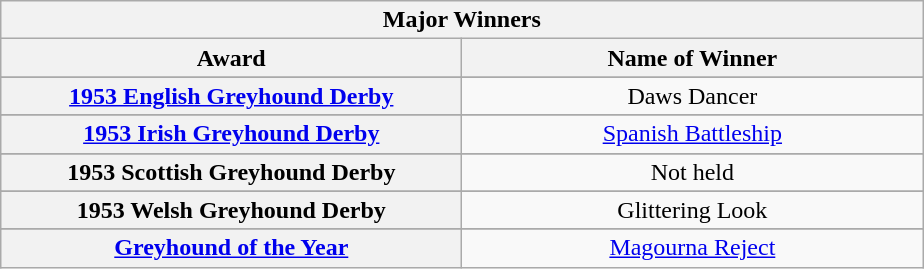<table class="wikitable">
<tr>
<th colspan="2">Major Winners</th>
</tr>
<tr>
<th width=300>Award</th>
<th width=300>Name of Winner</th>
</tr>
<tr>
</tr>
<tr align=center>
<th><a href='#'>1953 English Greyhound Derby</a></th>
<td>Daws Dancer </td>
</tr>
<tr>
</tr>
<tr align=center>
<th><a href='#'>1953 Irish Greyhound Derby</a></th>
<td><a href='#'>Spanish Battleship</a></td>
</tr>
<tr>
</tr>
<tr align=center>
<th>1953 Scottish Greyhound Derby</th>
<td>Not held </td>
</tr>
<tr>
</tr>
<tr align=center>
<th>1953 Welsh Greyhound Derby</th>
<td>Glittering Look </td>
</tr>
<tr>
</tr>
<tr align=center>
<th><a href='#'>Greyhound of the Year</a></th>
<td><a href='#'>Magourna Reject</a></td>
</tr>
</table>
